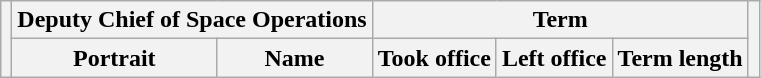<table class="wikitable">
<tr>
<th rowspan=2></th>
<th colspan=2>Deputy Chief of Space Operations</th>
<th colspan=3>Term</th>
<th rowspan=2></th>
</tr>
<tr>
<th>Portrait</th>
<th>Name</th>
<th>Took office</th>
<th>Left office</th>
<th>Term length<br>

</th>
</tr>
</table>
